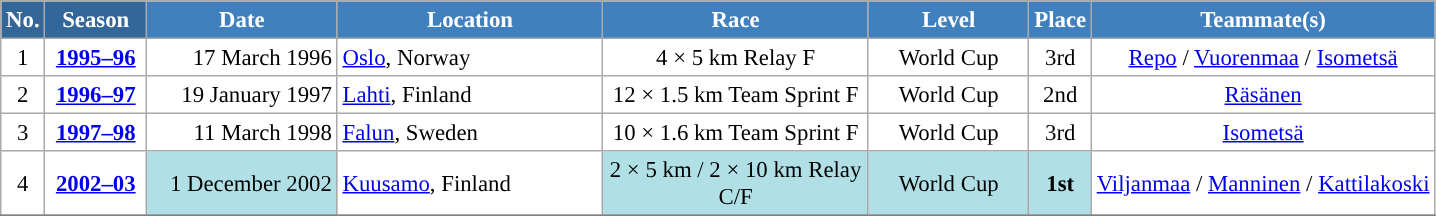<table class="wikitable sortable" style="font-size:95%; text-align:center; border:grey solid 1px; border-collapse:collapse; background:#ffffff;">
<tr style="background:#efefef;">
<th style="background-color:#369; color:white;">No.</th>
<th style="background-color:#369; color:white;">Season</th>
<th style="background-color:#4180be; color:white; width:120px;">Date</th>
<th style="background-color:#4180be; color:white; width:170px;">Location</th>
<th style="background-color:#4180be; color:white; width:170px;">Race</th>
<th style="background-color:#4180be; color:white; width:100px;">Level</th>
<th style="background-color:#4180be; color:white;">Place</th>
<th style="background-color:#4180be; color:white;">Teammate(s)</th>
</tr>
<tr>
<td align=center>1</td>
<td rowspan=1 align=center><strong> <a href='#'>1995–96</a> </strong></td>
<td align=right>17 March 1996</td>
<td align=left> <a href='#'>Oslo</a>, Norway</td>
<td>4 × 5 km Relay F</td>
<td>World Cup</td>
<td>3rd</td>
<td><a href='#'>Repo</a> / <a href='#'>Vuorenmaa</a> / <a href='#'>Isometsä</a></td>
</tr>
<tr>
<td align=center>2</td>
<td rowspan=1 align=center><strong> <a href='#'>1996–97</a> </strong></td>
<td align=right>19 January 1997</td>
<td align=left> <a href='#'>Lahti</a>, Finland</td>
<td>12 × 1.5 km Team Sprint F</td>
<td>World Cup</td>
<td>2nd</td>
<td><a href='#'>Räsänen</a></td>
</tr>
<tr>
<td align=center>3</td>
<td rowspan=1 align=center><strong> <a href='#'>1997–98</a> </strong></td>
<td align=right>11 March 1998</td>
<td align=left> <a href='#'>Falun</a>, Sweden</td>
<td>10 × 1.6 km Team Sprint F</td>
<td>World Cup</td>
<td>3rd</td>
<td><a href='#'>Isometsä</a></td>
</tr>
<tr>
<td align=center>4</td>
<td rowspan=1 align=center><strong><a href='#'>2002–03</a></strong></td>
<td bgcolor="#BOEOE6" align=right>1 December 2002</td>
<td align=left> <a href='#'>Kuusamo</a>, Finland</td>
<td bgcolor="#BOEOE6">2 × 5 km / 2 × 10 km Relay C/F</td>
<td bgcolor="#BOEOE6">World Cup</td>
<td bgcolor="#BOEOE6"><strong>1st</strong></td>
<td><a href='#'>Viljanmaa</a> / <a href='#'>Manninen</a> / <a href='#'>Kattilakoski</a></td>
</tr>
<tr>
</tr>
</table>
